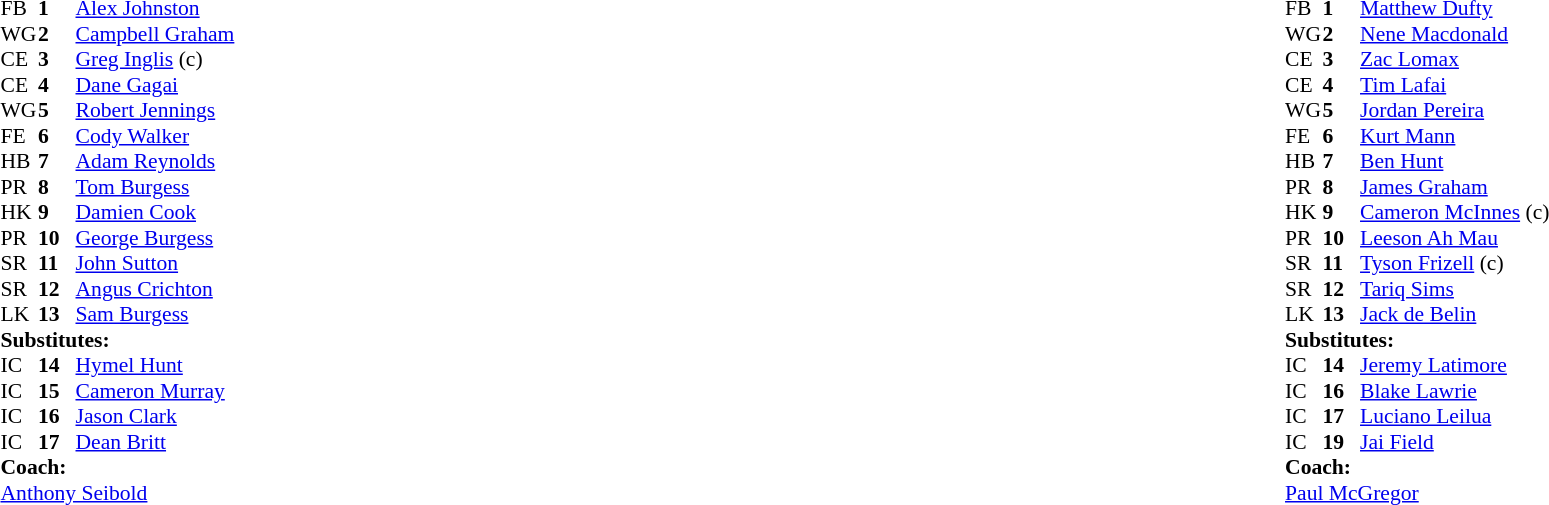<table class="mw-collapsible mw-collapsed" width="100%">
<tr>
<td valign="top" width="50%"><br><table cellspacing="0" cellpadding="0" style="font-size: 90%">
<tr>
<th width="25"></th>
<th width="25"></th>
</tr>
<tr>
<td>FB</td>
<td><strong>1</strong></td>
<td><a href='#'>Alex Johnston</a></td>
</tr>
<tr>
<td>WG</td>
<td><strong>2</strong></td>
<td><a href='#'>Campbell Graham</a></td>
</tr>
<tr>
<td>CE</td>
<td><strong>3</strong></td>
<td><a href='#'>Greg Inglis</a> (c)</td>
</tr>
<tr>
<td>CE</td>
<td><strong>4</strong></td>
<td><a href='#'>Dane Gagai</a></td>
</tr>
<tr>
<td>WG</td>
<td><strong>5</strong></td>
<td><a href='#'>Robert Jennings</a></td>
</tr>
<tr>
<td>FE</td>
<td><strong>6</strong></td>
<td><a href='#'>Cody Walker</a></td>
</tr>
<tr>
<td>HB</td>
<td><strong>7</strong></td>
<td><a href='#'>Adam Reynolds</a></td>
</tr>
<tr>
<td>PR</td>
<td><strong>8</strong></td>
<td><a href='#'>Tom Burgess</a></td>
</tr>
<tr>
<td>HK</td>
<td><strong>9</strong></td>
<td><a href='#'>Damien Cook</a></td>
</tr>
<tr>
<td>PR</td>
<td><strong>10</strong></td>
<td><a href='#'>George Burgess</a></td>
</tr>
<tr>
<td>SR</td>
<td><strong>11</strong></td>
<td><a href='#'>John Sutton</a></td>
</tr>
<tr>
<td>SR</td>
<td><strong>12</strong></td>
<td><a href='#'>Angus Crichton</a></td>
</tr>
<tr>
<td>LK</td>
<td><strong>13</strong></td>
<td><a href='#'>Sam Burgess</a></td>
</tr>
<tr>
<td colspan="3"><strong>Substitutes:</strong></td>
</tr>
<tr>
<td>IC</td>
<td><strong>14</strong></td>
<td><a href='#'>Hymel Hunt</a></td>
</tr>
<tr>
<td>IC</td>
<td><strong>15</strong></td>
<td><a href='#'>Cameron Murray</a></td>
</tr>
<tr>
<td>IC</td>
<td><strong>16</strong></td>
<td><a href='#'>Jason Clark</a></td>
</tr>
<tr>
<td>IC</td>
<td><strong>17</strong></td>
<td><a href='#'>Dean Britt</a></td>
</tr>
<tr>
<td colspan="3"><strong>Coach:</strong></td>
</tr>
<tr>
<td colspan="4"><a href='#'>Anthony Seibold</a></td>
</tr>
</table>
</td>
<td valign="top" width="50%"><br><table cellspacing="0" cellpadding="0" align="center" style="font-size: 90%">
<tr>
<th width="25"></th>
<th width="25"></th>
</tr>
<tr>
<td>FB</td>
<td><strong>1</strong></td>
<td><a href='#'>Matthew Dufty</a></td>
</tr>
<tr>
<td>WG</td>
<td><strong>2</strong></td>
<td><a href='#'>Nene Macdonald</a></td>
</tr>
<tr>
<td>CE</td>
<td><strong>3</strong></td>
<td><a href='#'>Zac Lomax</a></td>
</tr>
<tr>
<td>CE</td>
<td><strong>4</strong></td>
<td><a href='#'>Tim Lafai</a></td>
</tr>
<tr>
<td>WG</td>
<td><strong>5</strong></td>
<td><a href='#'>Jordan Pereira</a></td>
</tr>
<tr>
<td>FE</td>
<td><strong>6</strong></td>
<td><a href='#'>Kurt Mann</a></td>
</tr>
<tr>
<td>HB</td>
<td><strong>7</strong></td>
<td><a href='#'>Ben Hunt</a></td>
</tr>
<tr>
<td>PR</td>
<td><strong>8</strong></td>
<td><a href='#'>James Graham</a></td>
</tr>
<tr>
<td>HK</td>
<td><strong>9</strong></td>
<td><a href='#'>Cameron McInnes</a> (c)</td>
</tr>
<tr>
<td>PR</td>
<td><strong>10</strong></td>
<td><a href='#'>Leeson Ah Mau</a></td>
</tr>
<tr>
<td>SR</td>
<td><strong>11</strong></td>
<td><a href='#'>Tyson Frizell</a> (c)</td>
</tr>
<tr>
<td>SR</td>
<td><strong>12</strong></td>
<td><a href='#'>Tariq Sims</a></td>
</tr>
<tr>
<td>LK</td>
<td><strong>13</strong></td>
<td><a href='#'>Jack de Belin</a></td>
</tr>
<tr>
<td colspan="3"><strong>Substitutes:</strong></td>
</tr>
<tr>
<td>IC</td>
<td><strong>14</strong></td>
<td><a href='#'>Jeremy Latimore</a></td>
</tr>
<tr>
<td>IC</td>
<td><strong>16</strong></td>
<td><a href='#'>Blake Lawrie</a></td>
</tr>
<tr>
<td>IC</td>
<td><strong>17</strong></td>
<td><a href='#'>Luciano Leilua</a></td>
</tr>
<tr>
<td>IC</td>
<td><strong>19</strong></td>
<td><a href='#'>Jai Field</a></td>
</tr>
<tr>
<td colspan="3"><strong>Coach:</strong></td>
</tr>
<tr>
<td colspan="4"><a href='#'>Paul McGregor</a></td>
</tr>
</table>
</td>
</tr>
</table>
